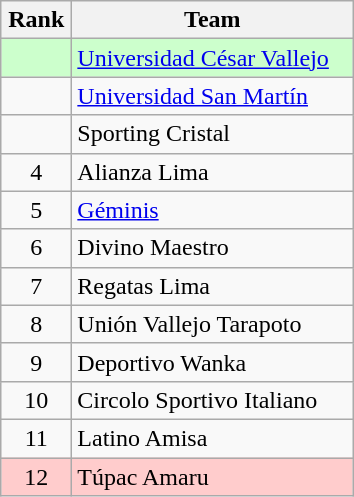<table class="wikitable" style="text-align: center;">
<tr>
<th width=40>Rank</th>
<th width=180>Team</th>
</tr>
<tr bgcolor=#ccffcc align=center>
<td></td>
<td style="text-align:left;"><a href='#'>Universidad César Vallejo</a></td>
</tr>
<tr align=center>
<td></td>
<td style="text-align:left;"><a href='#'>Universidad San Martín</a></td>
</tr>
<tr align=center>
<td></td>
<td style="text-align:left;">Sporting Cristal</td>
</tr>
<tr align=center>
<td>4</td>
<td style="text-align:left;">Alianza Lima</td>
</tr>
<tr align=center>
<td>5</td>
<td style="text-align:left;"><a href='#'>Géminis</a></td>
</tr>
<tr align=center>
<td>6</td>
<td style="text-align:left;">Divino Maestro</td>
</tr>
<tr align=center>
<td>7</td>
<td style="text-align:left;">Regatas Lima</td>
</tr>
<tr align=center>
<td>8</td>
<td style="text-align:left;">Unión Vallejo Tarapoto</td>
</tr>
<tr align=center>
<td>9</td>
<td style="text-align:left;">Deportivo Wanka</td>
</tr>
<tr align=center>
<td>10</td>
<td style="text-align:left;">Circolo Sportivo Italiano</td>
</tr>
<tr align=center>
<td>11</td>
<td style="text-align:left;">Latino Amisa</td>
</tr>
<tr bgcolor=#ffcccc align=center>
<td>12</td>
<td style="text-align:left;">Túpac Amaru</td>
</tr>
</table>
